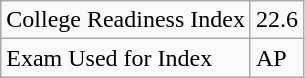<table class="wikitable">
<tr>
<td>College Readiness Index</td>
<td>22.6</td>
</tr>
<tr>
<td>Exam Used for Index</td>
<td>AP</td>
</tr>
</table>
